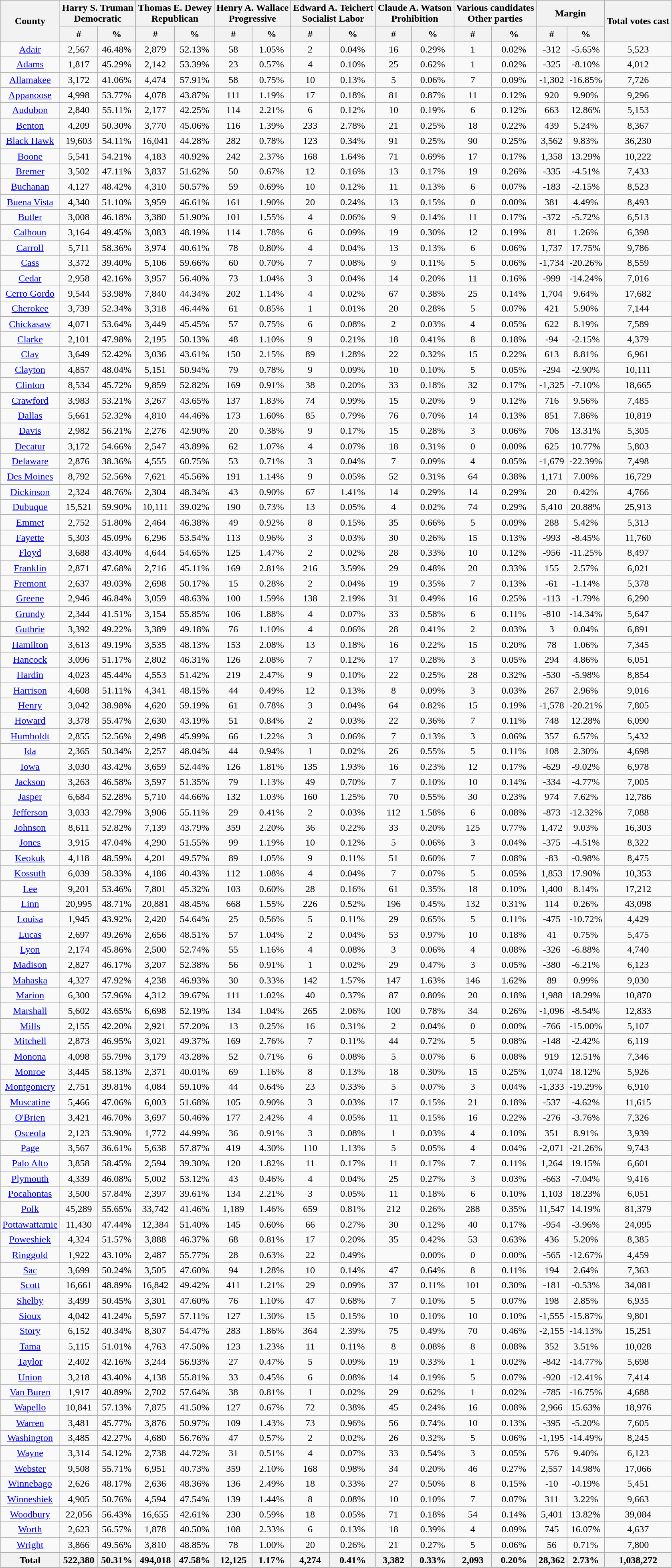<table class="wikitable sortable">
<tr>
<th style="text-align:center;" rowspan="2">County</th>
<th style="text-align:center;" colspan="2">Harry S. Truman<br>Democratic</th>
<th style="text-align:center;" colspan="2">Thomas E. Dewey<br>Republican</th>
<th style="text-align:center;" colspan="2">Henry A. Wallace<br>Progressive</th>
<th style="text-align:center;" colspan="2">Edward A. Teichert<br>Socialist Labor</th>
<th style="text-align:center;" colspan="2">Claude A. Watson<br>Prohibition</th>
<th style="text-align:center;" colspan="2">Various candidates<br>Other parties</th>
<th style="text-align:center;" colspan="2">Margin</th>
<th style="text-align:center;" rowspan="2">Total votes cast</th>
</tr>
<tr>
<th data-sort-type="number">#</th>
<th data-sort-type="number">%</th>
<th data-sort-type="number">#</th>
<th data-sort-type="number">%</th>
<th data-sort-type="number">#</th>
<th data-sort-type="number">%</th>
<th data-sort-type="number">#</th>
<th data-sort-type="number">%</th>
<th data-sort-type="number">#</th>
<th data-sort-type="number">%</th>
<th data-sort-type="number">#</th>
<th data-sort-type="number">%</th>
<th data-sort-type="number">#</th>
<th data-sort-type="number">%</th>
</tr>
<tr style="text-align:center;">
<td><a href='#'>Adair</a></td>
<td>2,567</td>
<td>46.48%</td>
<td>2,879</td>
<td>52.13%</td>
<td>58</td>
<td>1.05%</td>
<td>2</td>
<td>0.04%</td>
<td>16</td>
<td>0.29%</td>
<td>1</td>
<td>0.02%</td>
<td>-312</td>
<td>-5.65%</td>
<td>5,523</td>
</tr>
<tr style="text-align:center;">
<td><a href='#'>Adams</a></td>
<td>1,817</td>
<td>45.29%</td>
<td>2,142</td>
<td>53.39%</td>
<td>23</td>
<td>0.57%</td>
<td>4</td>
<td>0.10%</td>
<td>25</td>
<td>0.62%</td>
<td>1</td>
<td>0.02%</td>
<td>-325</td>
<td>-8.10%</td>
<td>4,012</td>
</tr>
<tr style="text-align:center;">
<td><a href='#'>Allamakee</a></td>
<td>3,172</td>
<td>41.06%</td>
<td>4,474</td>
<td>57.91%</td>
<td>58</td>
<td>0.75%</td>
<td>10</td>
<td>0.13%</td>
<td>5</td>
<td>0.06%</td>
<td>7</td>
<td>0.09%</td>
<td>-1,302</td>
<td>-16.85%</td>
<td>7,726</td>
</tr>
<tr style="text-align:center;">
<td><a href='#'>Appanoose</a></td>
<td>4,998</td>
<td>53.77%</td>
<td>4,078</td>
<td>43.87%</td>
<td>111</td>
<td>1.19%</td>
<td>17</td>
<td>0.18%</td>
<td>81</td>
<td>0.87%</td>
<td>11</td>
<td>0.12%</td>
<td>920</td>
<td>9.90%</td>
<td>9,296</td>
</tr>
<tr style="text-align:center;">
<td><a href='#'>Audubon</a></td>
<td>2,840</td>
<td>55.11%</td>
<td>2,177</td>
<td>42.25%</td>
<td>114</td>
<td>2.21%</td>
<td>6</td>
<td>0.12%</td>
<td>10</td>
<td>0.19%</td>
<td>6</td>
<td>0.12%</td>
<td>663</td>
<td>12.86%</td>
<td>5,153</td>
</tr>
<tr style="text-align:center;">
<td><a href='#'>Benton</a></td>
<td>4,209</td>
<td>50.30%</td>
<td>3,770</td>
<td>45.06%</td>
<td>116</td>
<td>1.39%</td>
<td>233</td>
<td>2.78%</td>
<td>21</td>
<td>0.25%</td>
<td>18</td>
<td>0.22%</td>
<td>439</td>
<td>5.24%</td>
<td>8,367</td>
</tr>
<tr style="text-align:center;">
<td><a href='#'>Black Hawk</a></td>
<td>19,603</td>
<td>54.11%</td>
<td>16,041</td>
<td>44.28%</td>
<td>282</td>
<td>0.78%</td>
<td>123</td>
<td>0.34%</td>
<td>91</td>
<td>0.25%</td>
<td>90</td>
<td>0.25%</td>
<td>3,562</td>
<td>9.83%</td>
<td>36,230</td>
</tr>
<tr style="text-align:center;">
<td><a href='#'>Boone</a></td>
<td>5,541</td>
<td>54.21%</td>
<td>4,183</td>
<td>40.92%</td>
<td>242</td>
<td>2.37%</td>
<td>168</td>
<td>1.64%</td>
<td>71</td>
<td>0.69%</td>
<td>17</td>
<td>0.17%</td>
<td>1,358</td>
<td>13.29%</td>
<td>10,222</td>
</tr>
<tr style="text-align:center;">
<td><a href='#'>Bremer</a></td>
<td>3,502</td>
<td>47.11%</td>
<td>3,837</td>
<td>51.62%</td>
<td>50</td>
<td>0.67%</td>
<td>12</td>
<td>0.16%</td>
<td>13</td>
<td>0.17%</td>
<td>19</td>
<td>0.26%</td>
<td>-335</td>
<td>-4.51%</td>
<td>7,433</td>
</tr>
<tr style="text-align:center;">
<td><a href='#'>Buchanan</a></td>
<td>4,127</td>
<td>48.42%</td>
<td>4,310</td>
<td>50.57%</td>
<td>59</td>
<td>0.69%</td>
<td>10</td>
<td>0.12%</td>
<td>11</td>
<td>0.13%</td>
<td>6</td>
<td>0.07%</td>
<td>-183</td>
<td>-2.15%</td>
<td>8,523</td>
</tr>
<tr style="text-align:center;">
<td><a href='#'>Buena Vista</a></td>
<td>4,340</td>
<td>51.10%</td>
<td>3,959</td>
<td>46.61%</td>
<td>161</td>
<td>1.90%</td>
<td>20</td>
<td>0.24%</td>
<td>13</td>
<td>0.15%</td>
<td>0</td>
<td>0.00%</td>
<td>381</td>
<td>4.49%</td>
<td>8,493</td>
</tr>
<tr style="text-align:center;">
<td><a href='#'>Butler</a></td>
<td>3,008</td>
<td>46.18%</td>
<td>3,380</td>
<td>51.90%</td>
<td>101</td>
<td>1.55%</td>
<td>4</td>
<td>0.06%</td>
<td>9</td>
<td>0.14%</td>
<td>11</td>
<td>0.17%</td>
<td>-372</td>
<td>-5.72%</td>
<td>6,513</td>
</tr>
<tr style="text-align:center;">
<td><a href='#'>Calhoun</a></td>
<td>3,164</td>
<td>49.45%</td>
<td>3,083</td>
<td>48.19%</td>
<td>114</td>
<td>1.78%</td>
<td>6</td>
<td>0.09%</td>
<td>19</td>
<td>0.30%</td>
<td>12</td>
<td>0.19%</td>
<td>81</td>
<td>1.26%</td>
<td>6,398</td>
</tr>
<tr style="text-align:center;">
<td><a href='#'>Carroll</a></td>
<td>5,711</td>
<td>58.36%</td>
<td>3,974</td>
<td>40.61%</td>
<td>78</td>
<td>0.80%</td>
<td>4</td>
<td>0.04%</td>
<td>13</td>
<td>0.13%</td>
<td>6</td>
<td>0.06%</td>
<td>1,737</td>
<td>17.75%</td>
<td>9,786</td>
</tr>
<tr style="text-align:center;">
<td><a href='#'>Cass</a></td>
<td>3,372</td>
<td>39.40%</td>
<td>5,106</td>
<td>59.66%</td>
<td>60</td>
<td>0.70%</td>
<td>7</td>
<td>0.08%</td>
<td>9</td>
<td>0.11%</td>
<td>5</td>
<td>0.06%</td>
<td>-1,734</td>
<td>-20.26%</td>
<td>8,559</td>
</tr>
<tr style="text-align:center;">
<td><a href='#'>Cedar</a></td>
<td>2,958</td>
<td>42.16%</td>
<td>3,957</td>
<td>56.40%</td>
<td>73</td>
<td>1.04%</td>
<td>3</td>
<td>0.04%</td>
<td>14</td>
<td>0.20%</td>
<td>11</td>
<td>0.16%</td>
<td>-999</td>
<td>-14.24%</td>
<td>7,016</td>
</tr>
<tr style="text-align:center;">
<td><a href='#'>Cerro Gordo</a></td>
<td>9,544</td>
<td>53.98%</td>
<td>7,840</td>
<td>44.34%</td>
<td>202</td>
<td>1.14%</td>
<td>4</td>
<td>0.02%</td>
<td>67</td>
<td>0.38%</td>
<td>25</td>
<td>0.14%</td>
<td>1,704</td>
<td>9.64%</td>
<td>17,682</td>
</tr>
<tr style="text-align:center;">
<td><a href='#'>Cherokee</a></td>
<td>3,739</td>
<td>52.34%</td>
<td>3,318</td>
<td>46.44%</td>
<td>61</td>
<td>0.85%</td>
<td>1</td>
<td>0.01%</td>
<td>20</td>
<td>0.28%</td>
<td>5</td>
<td>0.07%</td>
<td>421</td>
<td>5.90%</td>
<td>7,144</td>
</tr>
<tr style="text-align:center;">
<td><a href='#'>Chickasaw</a></td>
<td>4,071</td>
<td>53.64%</td>
<td>3,449</td>
<td>45.45%</td>
<td>57</td>
<td>0.75%</td>
<td>6</td>
<td>0.08%</td>
<td>2</td>
<td>0.03%</td>
<td>4</td>
<td>0.05%</td>
<td>622</td>
<td>8.19%</td>
<td>7,589</td>
</tr>
<tr style="text-align:center;">
<td><a href='#'>Clarke</a></td>
<td>2,101</td>
<td>47.98%</td>
<td>2,195</td>
<td>50.13%</td>
<td>48</td>
<td>1.10%</td>
<td>9</td>
<td>0.21%</td>
<td>18</td>
<td>0.41%</td>
<td>8</td>
<td>0.18%</td>
<td>-94</td>
<td>-2.15%</td>
<td>4,379</td>
</tr>
<tr style="text-align:center;">
<td><a href='#'>Clay</a></td>
<td>3,649</td>
<td>52.42%</td>
<td>3,036</td>
<td>43.61%</td>
<td>150</td>
<td>2.15%</td>
<td>89</td>
<td>1.28%</td>
<td>22</td>
<td>0.32%</td>
<td>15</td>
<td>0.22%</td>
<td>613</td>
<td>8.81%</td>
<td>6,961</td>
</tr>
<tr style="text-align:center;">
<td><a href='#'>Clayton</a></td>
<td>4,857</td>
<td>48.04%</td>
<td>5,151</td>
<td>50.94%</td>
<td>79</td>
<td>0.78%</td>
<td>9</td>
<td>0.09%</td>
<td>10</td>
<td>0.10%</td>
<td>5</td>
<td>0.05%</td>
<td>-294</td>
<td>-2.90%</td>
<td>10,111</td>
</tr>
<tr style="text-align:center;">
<td><a href='#'>Clinton</a></td>
<td>8,534</td>
<td>45.72%</td>
<td>9,859</td>
<td>52.82%</td>
<td>169</td>
<td>0.91%</td>
<td>38</td>
<td>0.20%</td>
<td>33</td>
<td>0.18%</td>
<td>32</td>
<td>0.17%</td>
<td>-1,325</td>
<td>-7.10%</td>
<td>18,665</td>
</tr>
<tr style="text-align:center;">
<td><a href='#'>Crawford</a></td>
<td>3,983</td>
<td>53.21%</td>
<td>3,267</td>
<td>43.65%</td>
<td>137</td>
<td>1.83%</td>
<td>74</td>
<td>0.99%</td>
<td>15</td>
<td>0.20%</td>
<td>9</td>
<td>0.12%</td>
<td>716</td>
<td>9.56%</td>
<td>7,485</td>
</tr>
<tr style="text-align:center;">
<td><a href='#'>Dallas</a></td>
<td>5,661</td>
<td>52.32%</td>
<td>4,810</td>
<td>44.46%</td>
<td>173</td>
<td>1.60%</td>
<td>85</td>
<td>0.79%</td>
<td>76</td>
<td>0.70%</td>
<td>14</td>
<td>0.13%</td>
<td>851</td>
<td>7.86%</td>
<td>10,819</td>
</tr>
<tr style="text-align:center;">
<td><a href='#'>Davis</a></td>
<td>2,982</td>
<td>56.21%</td>
<td>2,276</td>
<td>42.90%</td>
<td>20</td>
<td>0.38%</td>
<td>9</td>
<td>0.17%</td>
<td>15</td>
<td>0.28%</td>
<td>3</td>
<td>0.06%</td>
<td>706</td>
<td>13.31%</td>
<td>5,305</td>
</tr>
<tr style="text-align:center;">
<td><a href='#'>Decatur</a></td>
<td>3,172</td>
<td>54.66%</td>
<td>2,547</td>
<td>43.89%</td>
<td>62</td>
<td>1.07%</td>
<td>4</td>
<td>0.07%</td>
<td>18</td>
<td>0.31%</td>
<td>0</td>
<td>0.00%</td>
<td>625</td>
<td>10.77%</td>
<td>5,803</td>
</tr>
<tr style="text-align:center;">
<td><a href='#'>Delaware</a></td>
<td>2,876</td>
<td>38.36%</td>
<td>4,555</td>
<td>60.75%</td>
<td>53</td>
<td>0.71%</td>
<td>3</td>
<td>0.04%</td>
<td>7</td>
<td>0.09%</td>
<td>4</td>
<td>0.05%</td>
<td>-1,679</td>
<td>-22.39%</td>
<td>7,498</td>
</tr>
<tr style="text-align:center;">
<td><a href='#'>Des Moines</a></td>
<td>8,792</td>
<td>52.56%</td>
<td>7,621</td>
<td>45.56%</td>
<td>191</td>
<td>1.14%</td>
<td>9</td>
<td>0.05%</td>
<td>52</td>
<td>0.31%</td>
<td>64</td>
<td>0.38%</td>
<td>1,171</td>
<td>7.00%</td>
<td>16,729</td>
</tr>
<tr style="text-align:center;">
<td><a href='#'>Dickinson</a></td>
<td>2,324</td>
<td>48.76%</td>
<td>2,304</td>
<td>48.34%</td>
<td>43</td>
<td>0.90%</td>
<td>67</td>
<td>1.41%</td>
<td>14</td>
<td>0.29%</td>
<td>14</td>
<td>0.29%</td>
<td>20</td>
<td>0.42%</td>
<td>4,766</td>
</tr>
<tr style="text-align:center;">
<td><a href='#'>Dubuque</a></td>
<td>15,521</td>
<td>59.90%</td>
<td>10,111</td>
<td>39.02%</td>
<td>190</td>
<td>0.73%</td>
<td>13</td>
<td>0.05%</td>
<td>4</td>
<td>0.02%</td>
<td>74</td>
<td>0.29%</td>
<td>5,410</td>
<td>20.88%</td>
<td>25,913</td>
</tr>
<tr style="text-align:center;">
<td><a href='#'>Emmet</a></td>
<td>2,752</td>
<td>51.80%</td>
<td>2,464</td>
<td>46.38%</td>
<td>49</td>
<td>0.92%</td>
<td>8</td>
<td>0.15%</td>
<td>35</td>
<td>0.66%</td>
<td>5</td>
<td>0.09%</td>
<td>288</td>
<td>5.42%</td>
<td>5,313</td>
</tr>
<tr style="text-align:center;">
<td><a href='#'>Fayette</a></td>
<td>5,303</td>
<td>45.09%</td>
<td>6,296</td>
<td>53.54%</td>
<td>113</td>
<td>0.96%</td>
<td>3</td>
<td>0.03%</td>
<td>30</td>
<td>0.26%</td>
<td>15</td>
<td>0.13%</td>
<td>-993</td>
<td>-8.45%</td>
<td>11,760</td>
</tr>
<tr style="text-align:center;">
<td><a href='#'>Floyd</a></td>
<td>3,688</td>
<td>43.40%</td>
<td>4,644</td>
<td>54.65%</td>
<td>125</td>
<td>1.47%</td>
<td>2</td>
<td>0.02%</td>
<td>28</td>
<td>0.33%</td>
<td>10</td>
<td>0.12%</td>
<td>-956</td>
<td>-11.25%</td>
<td>8,497</td>
</tr>
<tr style="text-align:center;">
<td><a href='#'>Franklin</a></td>
<td>2,871</td>
<td>47.68%</td>
<td>2,716</td>
<td>45.11%</td>
<td>169</td>
<td>2.81%</td>
<td>216</td>
<td>3.59%</td>
<td>29</td>
<td>0.48%</td>
<td>20</td>
<td>0.33%</td>
<td>155</td>
<td>2.57%</td>
<td>6,021</td>
</tr>
<tr style="text-align:center;">
<td><a href='#'>Fremont</a></td>
<td>2,637</td>
<td>49.03%</td>
<td>2,698</td>
<td>50.17%</td>
<td>15</td>
<td>0.28%</td>
<td>2</td>
<td>0.04%</td>
<td>19</td>
<td>0.35%</td>
<td>7</td>
<td>0.13%</td>
<td>-61</td>
<td>-1.14%</td>
<td>5,378</td>
</tr>
<tr style="text-align:center;">
<td><a href='#'>Greene</a></td>
<td>2,946</td>
<td>46.84%</td>
<td>3,059</td>
<td>48.63%</td>
<td>100</td>
<td>1.59%</td>
<td>138</td>
<td>2.19%</td>
<td>31</td>
<td>0.49%</td>
<td>16</td>
<td>0.25%</td>
<td>-113</td>
<td>-1.79%</td>
<td>6,290</td>
</tr>
<tr style="text-align:center;">
<td><a href='#'>Grundy</a></td>
<td>2,344</td>
<td>41.51%</td>
<td>3,154</td>
<td>55.85%</td>
<td>106</td>
<td>1.88%</td>
<td>4</td>
<td>0.07%</td>
<td>33</td>
<td>0.58%</td>
<td>6</td>
<td>0.11%</td>
<td>-810</td>
<td>-14.34%</td>
<td>5,647</td>
</tr>
<tr style="text-align:center;">
<td><a href='#'>Guthrie</a></td>
<td>3,392</td>
<td>49.22%</td>
<td>3,389</td>
<td>49.18%</td>
<td>76</td>
<td>1.10%</td>
<td>4</td>
<td>0.06%</td>
<td>28</td>
<td>0.41%</td>
<td>2</td>
<td>0.03%</td>
<td>3</td>
<td>0.04%</td>
<td>6,891</td>
</tr>
<tr style="text-align:center;">
<td><a href='#'>Hamilton</a></td>
<td>3,613</td>
<td>49.19%</td>
<td>3,535</td>
<td>48.13%</td>
<td>153</td>
<td>2.08%</td>
<td>13</td>
<td>0.18%</td>
<td>16</td>
<td>0.22%</td>
<td>15</td>
<td>0.20%</td>
<td>78</td>
<td>1.06%</td>
<td>7,345</td>
</tr>
<tr style="text-align:center;">
<td><a href='#'>Hancock</a></td>
<td>3,096</td>
<td>51.17%</td>
<td>2,802</td>
<td>46.31%</td>
<td>126</td>
<td>2.08%</td>
<td>7</td>
<td>0.12%</td>
<td>17</td>
<td>0.28%</td>
<td>3</td>
<td>0.05%</td>
<td>294</td>
<td>4.86%</td>
<td>6,051</td>
</tr>
<tr style="text-align:center;">
<td><a href='#'>Hardin</a></td>
<td>4,023</td>
<td>45.44%</td>
<td>4,553</td>
<td>51.42%</td>
<td>219</td>
<td>2.47%</td>
<td>9</td>
<td>0.10%</td>
<td>22</td>
<td>0.25%</td>
<td>28</td>
<td>0.32%</td>
<td>-530</td>
<td>-5.98%</td>
<td>8,854</td>
</tr>
<tr style="text-align:center;">
<td><a href='#'>Harrison</a></td>
<td>4,608</td>
<td>51.11%</td>
<td>4,341</td>
<td>48.15%</td>
<td>44</td>
<td>0.49%</td>
<td>12</td>
<td>0.13%</td>
<td>8</td>
<td>0.09%</td>
<td>3</td>
<td>0.03%</td>
<td>267</td>
<td>2.96%</td>
<td>9,016</td>
</tr>
<tr style="text-align:center;">
<td><a href='#'>Henry</a></td>
<td>3,042</td>
<td>38.98%</td>
<td>4,620</td>
<td>59.19%</td>
<td>61</td>
<td>0.78%</td>
<td>3</td>
<td>0.04%</td>
<td>64</td>
<td>0.82%</td>
<td>15</td>
<td>0.19%</td>
<td>-1,578</td>
<td>-20.21%</td>
<td>7,805</td>
</tr>
<tr style="text-align:center;">
<td><a href='#'>Howard</a></td>
<td>3,378</td>
<td>55.47%</td>
<td>2,630</td>
<td>43.19%</td>
<td>51</td>
<td>0.84%</td>
<td>2</td>
<td>0.03%</td>
<td>22</td>
<td>0.36%</td>
<td>7</td>
<td>0.11%</td>
<td>748</td>
<td>12.28%</td>
<td>6,090</td>
</tr>
<tr style="text-align:center;">
<td><a href='#'>Humboldt</a></td>
<td>2,855</td>
<td>52.56%</td>
<td>2,498</td>
<td>45.99%</td>
<td>66</td>
<td>1.22%</td>
<td>3</td>
<td>0.06%</td>
<td>7</td>
<td>0.13%</td>
<td>3</td>
<td>0.06%</td>
<td>357</td>
<td>6.57%</td>
<td>5,432</td>
</tr>
<tr style="text-align:center;">
<td><a href='#'>Ida</a></td>
<td>2,365</td>
<td>50.34%</td>
<td>2,257</td>
<td>48.04%</td>
<td>44</td>
<td>0.94%</td>
<td>1</td>
<td>0.02%</td>
<td>26</td>
<td>0.55%</td>
<td>5</td>
<td>0.11%</td>
<td>108</td>
<td>2.30%</td>
<td>4,698</td>
</tr>
<tr style="text-align:center;">
<td><a href='#'>Iowa</a></td>
<td>3,030</td>
<td>43.42%</td>
<td>3,659</td>
<td>52.44%</td>
<td>126</td>
<td>1.81%</td>
<td>135</td>
<td>1.93%</td>
<td>16</td>
<td>0.23%</td>
<td>12</td>
<td>0.17%</td>
<td>-629</td>
<td>-9.02%</td>
<td>6,978</td>
</tr>
<tr style="text-align:center;">
<td><a href='#'>Jackson</a></td>
<td>3,263</td>
<td>46.58%</td>
<td>3,597</td>
<td>51.35%</td>
<td>79</td>
<td>1.13%</td>
<td>49</td>
<td>0.70%</td>
<td>7</td>
<td>0.10%</td>
<td>10</td>
<td>0.14%</td>
<td>-334</td>
<td>-4.77%</td>
<td>7,005</td>
</tr>
<tr style="text-align:center;">
<td><a href='#'>Jasper</a></td>
<td>6,684</td>
<td>52.28%</td>
<td>5,710</td>
<td>44.66%</td>
<td>132</td>
<td>1.03%</td>
<td>160</td>
<td>1.25%</td>
<td>70</td>
<td>0.55%</td>
<td>30</td>
<td>0.23%</td>
<td>974</td>
<td>7.62%</td>
<td>12,786</td>
</tr>
<tr style="text-align:center;">
<td><a href='#'>Jefferson</a></td>
<td>3,033</td>
<td>42.79%</td>
<td>3,906</td>
<td>55.11%</td>
<td>29</td>
<td>0.41%</td>
<td>2</td>
<td>0.03%</td>
<td>112</td>
<td>1.58%</td>
<td>6</td>
<td>0.08%</td>
<td>-873</td>
<td>-12.32%</td>
<td>7,088</td>
</tr>
<tr style="text-align:center;">
<td><a href='#'>Johnson</a></td>
<td>8,611</td>
<td>52.82%</td>
<td>7,139</td>
<td>43.79%</td>
<td>359</td>
<td>2.20%</td>
<td>36</td>
<td>0.22%</td>
<td>33</td>
<td>0.20%</td>
<td>125</td>
<td>0.77%</td>
<td>1,472</td>
<td>9.03%</td>
<td>16,303</td>
</tr>
<tr style="text-align:center;">
<td><a href='#'>Jones</a></td>
<td>3,915</td>
<td>47.04%</td>
<td>4,290</td>
<td>51.55%</td>
<td>99</td>
<td>1.19%</td>
<td>10</td>
<td>0.12%</td>
<td>5</td>
<td>0.06%</td>
<td>3</td>
<td>0.04%</td>
<td>-375</td>
<td>-4.51%</td>
<td>8,322</td>
</tr>
<tr style="text-align:center;">
<td><a href='#'>Keokuk</a></td>
<td>4,118</td>
<td>48.59%</td>
<td>4,201</td>
<td>49.57%</td>
<td>89</td>
<td>1.05%</td>
<td>9</td>
<td>0.11%</td>
<td>51</td>
<td>0.60%</td>
<td>7</td>
<td>0.08%</td>
<td>-83</td>
<td>-0.98%</td>
<td>8,475</td>
</tr>
<tr style="text-align:center;">
<td><a href='#'>Kossuth</a></td>
<td>6,039</td>
<td>58.33%</td>
<td>4,186</td>
<td>40.43%</td>
<td>112</td>
<td>1.08%</td>
<td>4</td>
<td>0.04%</td>
<td>7</td>
<td>0.07%</td>
<td>5</td>
<td>0.05%</td>
<td>1,853</td>
<td>17.90%</td>
<td>10,353</td>
</tr>
<tr style="text-align:center;">
<td><a href='#'>Lee</a></td>
<td>9,201</td>
<td>53.46%</td>
<td>7,801</td>
<td>45.32%</td>
<td>103</td>
<td>0.60%</td>
<td>28</td>
<td>0.16%</td>
<td>61</td>
<td>0.35%</td>
<td>18</td>
<td>0.10%</td>
<td>1,400</td>
<td>8.14%</td>
<td>17,212</td>
</tr>
<tr style="text-align:center;">
<td><a href='#'>Linn</a></td>
<td>20,995</td>
<td>48.71%</td>
<td>20,881</td>
<td>48.45%</td>
<td>668</td>
<td>1.55%</td>
<td>226</td>
<td>0.52%</td>
<td>196</td>
<td>0.45%</td>
<td>132</td>
<td>0.31%</td>
<td>114</td>
<td>0.26%</td>
<td>43,098</td>
</tr>
<tr style="text-align:center;">
<td><a href='#'>Louisa</a></td>
<td>1,945</td>
<td>43.92%</td>
<td>2,420</td>
<td>54.64%</td>
<td>25</td>
<td>0.56%</td>
<td>5</td>
<td>0.11%</td>
<td>29</td>
<td>0.65%</td>
<td>5</td>
<td>0.11%</td>
<td>-475</td>
<td>-10.72%</td>
<td>4,429</td>
</tr>
<tr style="text-align:center;">
<td><a href='#'>Lucas</a></td>
<td>2,697</td>
<td>49.26%</td>
<td>2,656</td>
<td>48.51%</td>
<td>57</td>
<td>1.04%</td>
<td>2</td>
<td>0.04%</td>
<td>53</td>
<td>0.97%</td>
<td>10</td>
<td>0.18%</td>
<td>41</td>
<td>0.75%</td>
<td>5,475</td>
</tr>
<tr style="text-align:center;">
<td><a href='#'>Lyon</a></td>
<td>2,174</td>
<td>45.86%</td>
<td>2,500</td>
<td>52.74%</td>
<td>55</td>
<td>1.16%</td>
<td>4</td>
<td>0.08%</td>
<td>3</td>
<td>0.06%</td>
<td>4</td>
<td>0.08%</td>
<td>-326</td>
<td>-6.88%</td>
<td>4,740</td>
</tr>
<tr style="text-align:center;">
<td><a href='#'>Madison</a></td>
<td>2,827</td>
<td>46.17%</td>
<td>3,207</td>
<td>52.38%</td>
<td>56</td>
<td>0.91%</td>
<td>1</td>
<td>0.02%</td>
<td>29</td>
<td>0.47%</td>
<td>3</td>
<td>0.05%</td>
<td>-380</td>
<td>-6.21%</td>
<td>6,123</td>
</tr>
<tr style="text-align:center;">
<td><a href='#'>Mahaska</a></td>
<td>4,327</td>
<td>47.92%</td>
<td>4,238</td>
<td>46.93%</td>
<td>30</td>
<td>0.33%</td>
<td>142</td>
<td>1.57%</td>
<td>147</td>
<td>1.63%</td>
<td>146</td>
<td>1.62%</td>
<td>89</td>
<td>0.99%</td>
<td>9,030</td>
</tr>
<tr style="text-align:center;">
<td><a href='#'>Marion</a></td>
<td>6,300</td>
<td>57.96%</td>
<td>4,312</td>
<td>39.67%</td>
<td>111</td>
<td>1.02%</td>
<td>40</td>
<td>0.37%</td>
<td>87</td>
<td>0.80%</td>
<td>20</td>
<td>0.18%</td>
<td>1,988</td>
<td>18.29%</td>
<td>10,870</td>
</tr>
<tr style="text-align:center;">
<td><a href='#'>Marshall</a></td>
<td>5,602</td>
<td>43.65%</td>
<td>6,698</td>
<td>52.19%</td>
<td>134</td>
<td>1.04%</td>
<td>265</td>
<td>2.06%</td>
<td>100</td>
<td>0.78%</td>
<td>34</td>
<td>0.26%</td>
<td>-1,096</td>
<td>-8.54%</td>
<td>12,833</td>
</tr>
<tr style="text-align:center;">
<td><a href='#'>Mills</a></td>
<td>2,155</td>
<td>42.20%</td>
<td>2,921</td>
<td>57.20%</td>
<td>13</td>
<td>0.25%</td>
<td>16</td>
<td>0.31%</td>
<td>2</td>
<td>0.04%</td>
<td>0</td>
<td>0.00%</td>
<td>-766</td>
<td>-15.00%</td>
<td>5,107</td>
</tr>
<tr style="text-align:center;">
<td><a href='#'>Mitchell</a></td>
<td>2,873</td>
<td>46.95%</td>
<td>3,021</td>
<td>49.37%</td>
<td>169</td>
<td>2.76%</td>
<td>7</td>
<td>0.11%</td>
<td>44</td>
<td>0.72%</td>
<td>5</td>
<td>0.08%</td>
<td>-148</td>
<td>-2.42%</td>
<td>6,119</td>
</tr>
<tr style="text-align:center;">
<td><a href='#'>Monona</a></td>
<td>4,098</td>
<td>55.79%</td>
<td>3,179</td>
<td>43.28%</td>
<td>52</td>
<td>0.71%</td>
<td>6</td>
<td>0.08%</td>
<td>5</td>
<td>0.07%</td>
<td>6</td>
<td>0.08%</td>
<td>919</td>
<td>12.51%</td>
<td>7,346</td>
</tr>
<tr style="text-align:center;">
<td><a href='#'>Monroe</a></td>
<td>3,445</td>
<td>58.13%</td>
<td>2,371</td>
<td>40.01%</td>
<td>69</td>
<td>1.16%</td>
<td>8</td>
<td>0.13%</td>
<td>18</td>
<td>0.30%</td>
<td>15</td>
<td>0.25%</td>
<td>1,074</td>
<td>18.12%</td>
<td>5,926</td>
</tr>
<tr style="text-align:center;">
<td><a href='#'>Montgomery</a></td>
<td>2,751</td>
<td>39.81%</td>
<td>4,084</td>
<td>59.10%</td>
<td>44</td>
<td>0.64%</td>
<td>23</td>
<td>0.33%</td>
<td>5</td>
<td>0.07%</td>
<td>3</td>
<td>0.04%</td>
<td>-1,333</td>
<td>-19.29%</td>
<td>6,910</td>
</tr>
<tr style="text-align:center;">
<td><a href='#'>Muscatine</a></td>
<td>5,466</td>
<td>47.06%</td>
<td>6,003</td>
<td>51.68%</td>
<td>105</td>
<td>0.90%</td>
<td>3</td>
<td>0.03%</td>
<td>17</td>
<td>0.15%</td>
<td>21</td>
<td>0.18%</td>
<td>-537</td>
<td>-4.62%</td>
<td>11,615</td>
</tr>
<tr style="text-align:center;">
<td><a href='#'>O'Brien</a></td>
<td>3,421</td>
<td>46.70%</td>
<td>3,697</td>
<td>50.46%</td>
<td>177</td>
<td>2.42%</td>
<td>4</td>
<td>0.05%</td>
<td>11</td>
<td>0.15%</td>
<td>16</td>
<td>0.22%</td>
<td>-276</td>
<td>-3.76%</td>
<td>7,326</td>
</tr>
<tr style="text-align:center;">
<td><a href='#'>Osceola</a></td>
<td>2,123</td>
<td>53.90%</td>
<td>1,772</td>
<td>44.99%</td>
<td>36</td>
<td>0.91%</td>
<td>3</td>
<td>0.08%</td>
<td>1</td>
<td>0.03%</td>
<td>4</td>
<td>0.10%</td>
<td>351</td>
<td>8.91%</td>
<td>3,939</td>
</tr>
<tr style="text-align:center;">
<td><a href='#'>Page</a></td>
<td>3,567</td>
<td>36.61%</td>
<td>5,638</td>
<td>57.87%</td>
<td>419</td>
<td>4.30%</td>
<td>110</td>
<td>1.13%</td>
<td>5</td>
<td>0.05%</td>
<td>4</td>
<td>0.04%</td>
<td>-2,071</td>
<td>-21.26%</td>
<td>9,743</td>
</tr>
<tr style="text-align:center;">
<td><a href='#'>Palo Alto</a></td>
<td>3,858</td>
<td>58.45%</td>
<td>2,594</td>
<td>39.30%</td>
<td>120</td>
<td>1.82%</td>
<td>11</td>
<td>0.17%</td>
<td>11</td>
<td>0.17%</td>
<td>7</td>
<td>0.11%</td>
<td>1,264</td>
<td>19.15%</td>
<td>6,601</td>
</tr>
<tr style="text-align:center;">
<td><a href='#'>Plymouth</a></td>
<td>4,339</td>
<td>46.08%</td>
<td>5,002</td>
<td>53.12%</td>
<td>43</td>
<td>0.46%</td>
<td>4</td>
<td>0.04%</td>
<td>25</td>
<td>0.27%</td>
<td>3</td>
<td>0.03%</td>
<td>-663</td>
<td>-7.04%</td>
<td>9,416</td>
</tr>
<tr style="text-align:center;">
<td><a href='#'>Pocahontas</a></td>
<td>3,500</td>
<td>57.84%</td>
<td>2,397</td>
<td>39.61%</td>
<td>134</td>
<td>2.21%</td>
<td>3</td>
<td>0.05%</td>
<td>11</td>
<td>0.18%</td>
<td>6</td>
<td>0.10%</td>
<td>1,103</td>
<td>18.23%</td>
<td>6,051</td>
</tr>
<tr style="text-align:center;">
<td><a href='#'>Polk</a></td>
<td>45,289</td>
<td>55.65%</td>
<td>33,742</td>
<td>41.46%</td>
<td>1,189</td>
<td>1.46%</td>
<td>659</td>
<td>0.81%</td>
<td>212</td>
<td>0.26%</td>
<td>288</td>
<td>0.35%</td>
<td>11,547</td>
<td>14.19%</td>
<td>81,379</td>
</tr>
<tr style="text-align:center;">
<td><a href='#'>Pottawattamie</a></td>
<td>11,430</td>
<td>47.44%</td>
<td>12,384</td>
<td>51.40%</td>
<td>145</td>
<td>0.60%</td>
<td>66</td>
<td>0.27%</td>
<td>30</td>
<td>0.12%</td>
<td>40</td>
<td>0.17%</td>
<td>-954</td>
<td>-3.96%</td>
<td>24,095</td>
</tr>
<tr style="text-align:center;">
<td><a href='#'>Poweshiek</a></td>
<td>4,324</td>
<td>51.57%</td>
<td>3,888</td>
<td>46.37%</td>
<td>68</td>
<td>0.81%</td>
<td>17</td>
<td>0.20%</td>
<td>35</td>
<td>0.42%</td>
<td>53</td>
<td>0.63%</td>
<td>436</td>
<td>5.20%</td>
<td>8,385</td>
</tr>
<tr style="text-align:center;">
<td><a href='#'>Ringgold</a></td>
<td>1,922</td>
<td>43.10%</td>
<td>2,487</td>
<td>55.77%</td>
<td>28</td>
<td>0.63%</td>
<td>22</td>
<td>0.49%</td>
<td></td>
<td>0.00%</td>
<td>0</td>
<td>0.00%</td>
<td>-565</td>
<td>-12.67%</td>
<td>4,459</td>
</tr>
<tr style="text-align:center;">
<td><a href='#'>Sac</a></td>
<td>3,699</td>
<td>50.24%</td>
<td>3,505</td>
<td>47.60%</td>
<td>94</td>
<td>1.28%</td>
<td>10</td>
<td>0.14%</td>
<td>47</td>
<td>0.64%</td>
<td>8</td>
<td>0.11%</td>
<td>194</td>
<td>2.64%</td>
<td>7,363</td>
</tr>
<tr style="text-align:center;">
<td><a href='#'>Scott</a></td>
<td>16,661</td>
<td>48.89%</td>
<td>16,842</td>
<td>49.42%</td>
<td>411</td>
<td>1.21%</td>
<td>29</td>
<td>0.09%</td>
<td>37</td>
<td>0.11%</td>
<td>101</td>
<td>0.30%</td>
<td>-181</td>
<td>-0.53%</td>
<td>34,081</td>
</tr>
<tr style="text-align:center;">
<td><a href='#'>Shelby</a></td>
<td>3,499</td>
<td>50.45%</td>
<td>3,301</td>
<td>47.60%</td>
<td>76</td>
<td>1.10%</td>
<td>47</td>
<td>0.68%</td>
<td>7</td>
<td>0.10%</td>
<td>5</td>
<td>0.07%</td>
<td>198</td>
<td>2.85%</td>
<td>6,935</td>
</tr>
<tr style="text-align:center;">
<td><a href='#'>Sioux</a></td>
<td>4,042</td>
<td>41.24%</td>
<td>5,597</td>
<td>57.11%</td>
<td>127</td>
<td>1.30%</td>
<td>15</td>
<td>0.15%</td>
<td>10</td>
<td>0.10%</td>
<td>10</td>
<td>0.10%</td>
<td>-1,555</td>
<td>-15.87%</td>
<td>9,801</td>
</tr>
<tr style="text-align:center;">
<td><a href='#'>Story</a></td>
<td>6,152</td>
<td>40.34%</td>
<td>8,307</td>
<td>54.47%</td>
<td>283</td>
<td>1.86%</td>
<td>364</td>
<td>2.39%</td>
<td>75</td>
<td>0.49%</td>
<td>70</td>
<td>0.46%</td>
<td>-2,155</td>
<td>-14.13%</td>
<td>15,251</td>
</tr>
<tr style="text-align:center;">
<td><a href='#'>Tama</a></td>
<td>5,115</td>
<td>51.01%</td>
<td>4,763</td>
<td>47.50%</td>
<td>123</td>
<td>1.23%</td>
<td>11</td>
<td>0.11%</td>
<td>8</td>
<td>0.08%</td>
<td>8</td>
<td>0.08%</td>
<td>352</td>
<td>3.51%</td>
<td>10,028</td>
</tr>
<tr style="text-align:center;">
<td><a href='#'>Taylor</a></td>
<td>2,402</td>
<td>42.16%</td>
<td>3,244</td>
<td>56.93%</td>
<td>27</td>
<td>0.47%</td>
<td>5</td>
<td>0.09%</td>
<td>19</td>
<td>0.33%</td>
<td>1</td>
<td>0.02%</td>
<td>-842</td>
<td>-14.77%</td>
<td>5,698</td>
</tr>
<tr style="text-align:center;">
<td><a href='#'>Union</a></td>
<td>3,218</td>
<td>43.40%</td>
<td>4,138</td>
<td>55.81%</td>
<td>33</td>
<td>0.45%</td>
<td>6</td>
<td>0.08%</td>
<td>14</td>
<td>0.19%</td>
<td>5</td>
<td>0.07%</td>
<td>-920</td>
<td>-12.41%</td>
<td>7,414</td>
</tr>
<tr style="text-align:center;">
<td><a href='#'>Van Buren</a></td>
<td>1,917</td>
<td>40.89%</td>
<td>2,702</td>
<td>57.64%</td>
<td>38</td>
<td>0.81%</td>
<td>1</td>
<td>0.02%</td>
<td>29</td>
<td>0.62%</td>
<td>1</td>
<td>0.02%</td>
<td>-785</td>
<td>-16.75%</td>
<td>4,688</td>
</tr>
<tr style="text-align:center;">
<td><a href='#'>Wapello</a></td>
<td>10,841</td>
<td>57.13%</td>
<td>7,875</td>
<td>41.50%</td>
<td>127</td>
<td>0.67%</td>
<td>72</td>
<td>0.38%</td>
<td>45</td>
<td>0.24%</td>
<td>16</td>
<td>0.08%</td>
<td>2,966</td>
<td>15.63%</td>
<td>18,976</td>
</tr>
<tr style="text-align:center;">
<td><a href='#'>Warren</a></td>
<td>3,481</td>
<td>45.77%</td>
<td>3,876</td>
<td>50.97%</td>
<td>109</td>
<td>1.43%</td>
<td>73</td>
<td>0.96%</td>
<td>56</td>
<td>0.74%</td>
<td>10</td>
<td>0.13%</td>
<td>-395</td>
<td>-5.20%</td>
<td>7,605</td>
</tr>
<tr style="text-align:center;">
<td><a href='#'>Washington</a></td>
<td>3,485</td>
<td>42.27%</td>
<td>4,680</td>
<td>56.76%</td>
<td>47</td>
<td>0.57%</td>
<td>2</td>
<td>0.02%</td>
<td>26</td>
<td>0.32%</td>
<td>5</td>
<td>0.06%</td>
<td>-1,195</td>
<td>-14.49%</td>
<td>8,245</td>
</tr>
<tr style="text-align:center;">
<td><a href='#'>Wayne</a></td>
<td>3,314</td>
<td>54.12%</td>
<td>2,738</td>
<td>44.72%</td>
<td>31</td>
<td>0.51%</td>
<td>4</td>
<td>0.07%</td>
<td>33</td>
<td>0.54%</td>
<td>3</td>
<td>0.05%</td>
<td>576</td>
<td>9.40%</td>
<td>6,123</td>
</tr>
<tr style="text-align:center;">
<td><a href='#'>Webster</a></td>
<td>9,508</td>
<td>55.71%</td>
<td>6,951</td>
<td>40.73%</td>
<td>359</td>
<td>2.10%</td>
<td>168</td>
<td>0.98%</td>
<td>34</td>
<td>0.20%</td>
<td>46</td>
<td>0.27%</td>
<td>2,557</td>
<td>14.98%</td>
<td>17,066</td>
</tr>
<tr style="text-align:center;">
<td><a href='#'>Winnebago</a></td>
<td>2,626</td>
<td>48.17%</td>
<td>2,636</td>
<td>48.36%</td>
<td>136</td>
<td>2.49%</td>
<td>18</td>
<td>0.33%</td>
<td>27</td>
<td>0.50%</td>
<td>8</td>
<td>0.15%</td>
<td>-10</td>
<td>-0.19%</td>
<td>5,451</td>
</tr>
<tr style="text-align:center;">
<td><a href='#'>Winneshiek</a></td>
<td>4,905</td>
<td>50.76%</td>
<td>4,594</td>
<td>47.54%</td>
<td>139</td>
<td>1.44%</td>
<td>8</td>
<td>0.08%</td>
<td>10</td>
<td>0.10%</td>
<td>7</td>
<td>0.07%</td>
<td>311</td>
<td>3.22%</td>
<td>9,663</td>
</tr>
<tr style="text-align:center;">
<td><a href='#'>Woodbury</a></td>
<td>22,056</td>
<td>56.43%</td>
<td>16,655</td>
<td>42.61%</td>
<td>230</td>
<td>0.59%</td>
<td>18</td>
<td>0.05%</td>
<td>71</td>
<td>0.18%</td>
<td>54</td>
<td>0.14%</td>
<td>5,401</td>
<td>13.82%</td>
<td>39,084</td>
</tr>
<tr style="text-align:center;">
<td><a href='#'>Worth</a></td>
<td>2,623</td>
<td>56.57%</td>
<td>1,878</td>
<td>40.50%</td>
<td>108</td>
<td>2.33%</td>
<td>6</td>
<td>0.13%</td>
<td>18</td>
<td>0.39%</td>
<td>4</td>
<td>0.09%</td>
<td>745</td>
<td>16.07%</td>
<td>4,637</td>
</tr>
<tr style="text-align:center;">
<td><a href='#'>Wright</a></td>
<td>3,866</td>
<td>49.56%</td>
<td>3,810</td>
<td>48.85%</td>
<td>78</td>
<td>1.00%</td>
<td>20</td>
<td>0.26%</td>
<td>21</td>
<td>0.27%</td>
<td>5</td>
<td>0.06%</td>
<td>56</td>
<td>0.71%</td>
<td>7,800</td>
</tr>
<tr style="text-align:center;">
<th>Total</th>
<th>522,380</th>
<th>50.31%</th>
<th>494,018</th>
<th>47.58%</th>
<th>12,125</th>
<th>1.17%</th>
<th>4,274</th>
<th>0.41%</th>
<th>3,382</th>
<th>0.33%</th>
<th>2,093</th>
<th>0.20%</th>
<th>28,362</th>
<th>2.73%</th>
<th>1,038,272</th>
</tr>
</table>
